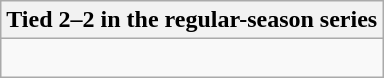<table class="wikitable collapsible collapsed">
<tr>
<th>Tied 2–2 in the regular-season series</th>
</tr>
<tr>
<td><br>


</td>
</tr>
</table>
